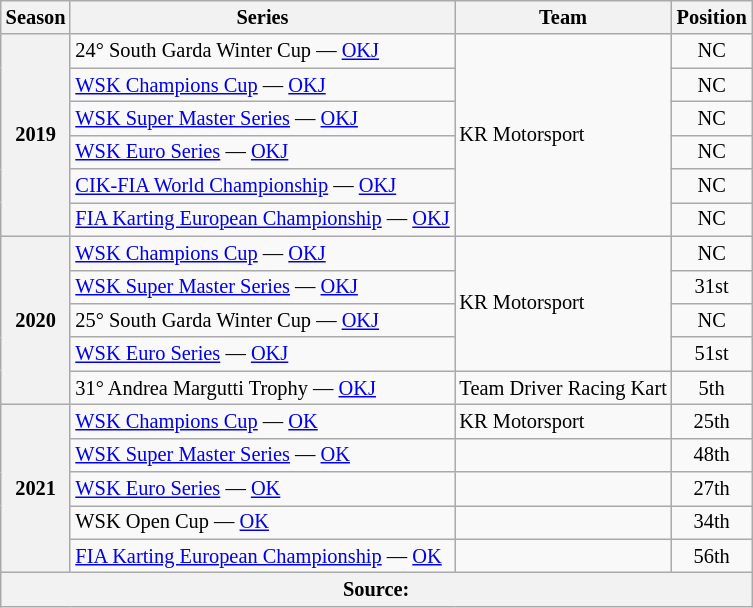<table class="wikitable" style="font-size: 85%; text-align:center">
<tr>
<th>Season</th>
<th>Series</th>
<th>Team</th>
<th>Position</th>
</tr>
<tr>
<th rowspan="6">2019</th>
<td align="left">24° South Garda Winter Cup — <a href='#'>OKJ</a></td>
<td rowspan="6"  align="left">KR Motorsport</td>
<td>NC</td>
</tr>
<tr>
<td align="left"><a href='#'>WSK Champions Cup</a> — <a href='#'>OKJ</a></td>
<td>NC</td>
</tr>
<tr>
<td align="left"><a href='#'>WSK Super Master Series</a> — <a href='#'>OKJ</a></td>
<td>NC</td>
</tr>
<tr>
<td align="left"><a href='#'>WSK Euro Series</a> — <a href='#'>OKJ</a></td>
<td>NC</td>
</tr>
<tr>
<td align="left"><a href='#'>CIK-FIA World Championship</a> — <a href='#'>OKJ</a></td>
<td>NC</td>
</tr>
<tr>
<td align="left"><a href='#'>FIA Karting European Championship</a> — <a href='#'>OKJ</a></td>
<td>NC</td>
</tr>
<tr>
<th rowspan="5">2020</th>
<td align="left"><a href='#'>WSK Champions Cup</a> — <a href='#'>OKJ</a></td>
<td rowspan="4"  align="left">KR Motorsport</td>
<td>NC</td>
</tr>
<tr>
<td align="left"><a href='#'>WSK Super Master Series</a> — <a href='#'>OKJ</a></td>
<td>31st</td>
</tr>
<tr>
<td align="left">25° South Garda Winter Cup — <a href='#'>OKJ</a></td>
<td>NC</td>
</tr>
<tr>
<td align="left"><a href='#'>WSK Euro Series</a> — <a href='#'>OKJ</a></td>
<td>51st</td>
</tr>
<tr>
<td align="left">31° Andrea Margutti Trophy — <a href='#'>OKJ</a></td>
<td align="left">Team Driver Racing Kart</td>
<td>5th</td>
</tr>
<tr>
<th rowspan="5">2021</th>
<td align="left"><a href='#'>WSK Champions Cup</a> — <a href='#'>OK</a></td>
<td align="left">KR Motorsport</td>
<td>25th</td>
</tr>
<tr>
<td align="left"><a href='#'>WSK Super Master Series</a> — <a href='#'>OK</a></td>
<td align="left"></td>
<td>48th</td>
</tr>
<tr>
<td align="left"><a href='#'>WSK Euro Series</a> — <a href='#'>OK</a></td>
<td align="left"></td>
<td>27th</td>
</tr>
<tr>
<td align="left">WSK Open Cup — <a href='#'>OK</a></td>
<td align="left"></td>
<td>34th</td>
</tr>
<tr>
<td align="left"><a href='#'>FIA Karting European Championship</a> — <a href='#'>OK</a></td>
<td align="left"></td>
<td>56th</td>
</tr>
<tr>
<th colspan="4">Source:</th>
</tr>
</table>
